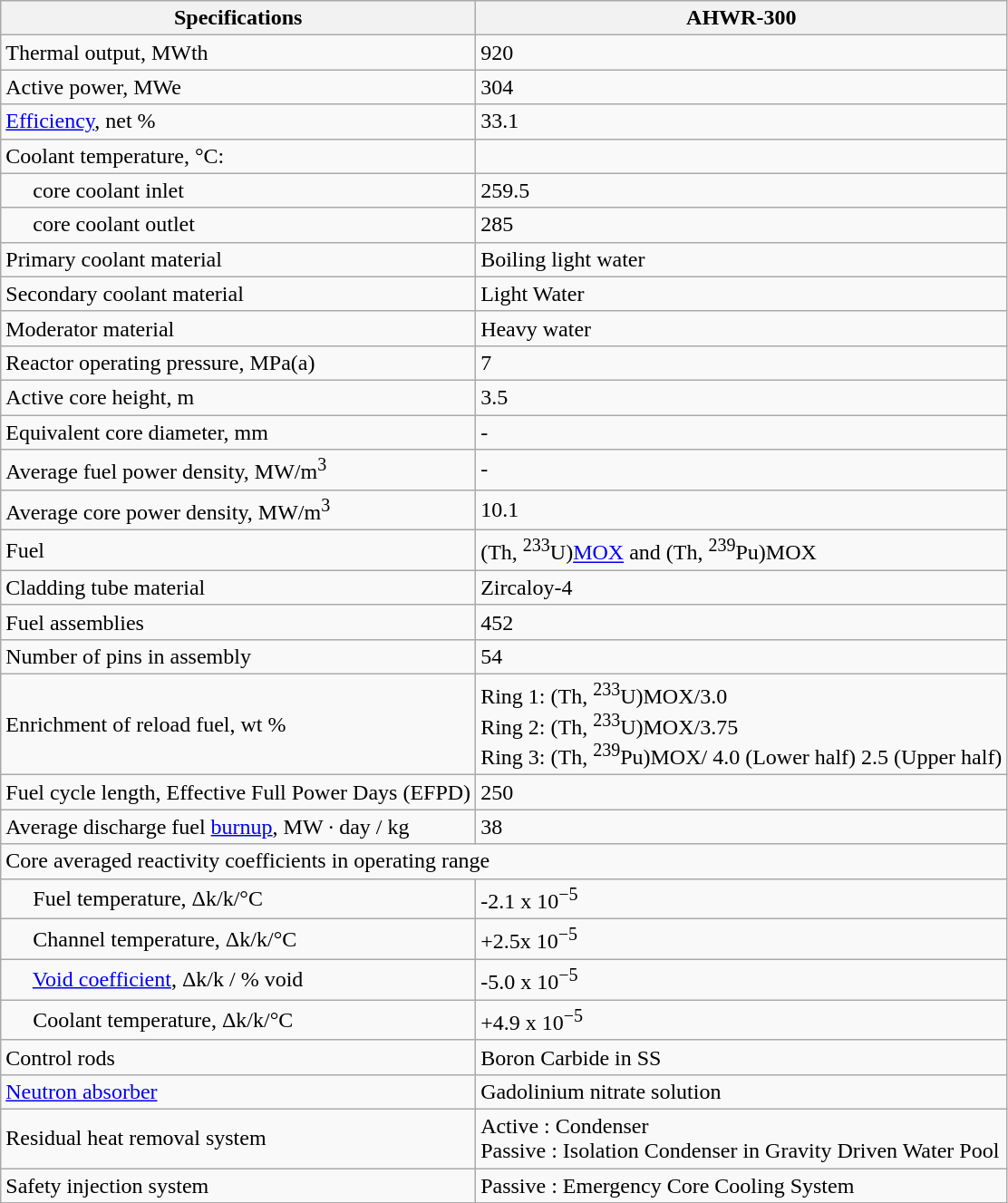<table class="wikitable">
<tr>
<th>Specifications</th>
<th>AHWR-300</th>
</tr>
<tr>
<td>Thermal output, MWth</td>
<td>920</td>
</tr>
<tr>
<td>Active power, MWe</td>
<td>304</td>
</tr>
<tr>
<td><a href='#'>Efficiency</a>, net %</td>
<td>33.1</td>
</tr>
<tr>
<td>Coolant temperature, °C:</td>
<td></td>
</tr>
<tr>
<td>     core coolant inlet</td>
<td>259.5</td>
</tr>
<tr>
<td>     core coolant outlet</td>
<td>285</td>
</tr>
<tr>
<td>Primary coolant material</td>
<td>Boiling light water</td>
</tr>
<tr>
<td>Secondary coolant material</td>
<td>Light Water</td>
</tr>
<tr>
<td>Moderator material</td>
<td>Heavy water</td>
</tr>
<tr>
<td>Reactor operating pressure, MPa(a)</td>
<td>7</td>
</tr>
<tr>
<td>Active core height, m</td>
<td>3.5</td>
</tr>
<tr>
<td>Equivalent core diameter, mm</td>
<td>-</td>
</tr>
<tr>
<td>Average fuel power density, MW/m<sup>3</sup></td>
<td>-</td>
</tr>
<tr>
<td>Average core power density, MW/m<sup>3</sup></td>
<td>10.1</td>
</tr>
<tr>
<td>Fuel</td>
<td>(Th, <sup>233</sup>U)<a href='#'>MOX</a> and (Th, <sup>239</sup>Pu)MOX</td>
</tr>
<tr>
<td>Cladding tube material</td>
<td>Zircaloy-4</td>
</tr>
<tr>
<td>Fuel assemblies</td>
<td>452</td>
</tr>
<tr>
<td>Number of pins in assembly</td>
<td>54</td>
</tr>
<tr>
<td>Enrichment of reload fuel, wt %</td>
<td>Ring 1: (Th, <sup>233</sup>U)MOX/3.0<br>Ring 2: (Th, <sup>233</sup>U)MOX/3.75<br>Ring 3: (Th, <sup>239</sup>Pu)MOX/ 4.0 (Lower half) 2.5 (Upper half)</td>
</tr>
<tr>
<td>Fuel cycle length, Effective Full Power Days (EFPD)</td>
<td>250</td>
</tr>
<tr>
<td>Average discharge fuel <a href='#'>burnup</a>, MW · day / kg</td>
<td>38</td>
</tr>
<tr>
<td colspan="2">Core averaged reactivity coefficients in operating range</td>
</tr>
<tr>
<td>     Fuel temperature, Δk/k/°C</td>
<td>-2.1 x 10<sup>−5</sup></td>
</tr>
<tr>
<td>     Channel temperature, Δk/k/°C</td>
<td>+2.5x 10<sup>−5</sup></td>
</tr>
<tr>
<td>     <a href='#'>Void coefficient</a>, Δk/k / % void</td>
<td>-5.0 x 10<sup>−5</sup></td>
</tr>
<tr>
<td>     Coolant temperature, Δk/k/°C</td>
<td>+4.9 x 10<sup>−5</sup></td>
</tr>
<tr>
<td>Control rods</td>
<td>Boron Carbide in SS</td>
</tr>
<tr>
<td><a href='#'>Neutron absorber</a></td>
<td>Gadolinium nitrate solution</td>
</tr>
<tr>
<td>Residual heat removal system</td>
<td>Active : Condenser<br>Passive : Isolation Condenser in Gravity Driven Water Pool</td>
</tr>
<tr>
<td>Safety injection system</td>
<td>Passive : Emergency Core Cooling System</td>
</tr>
</table>
